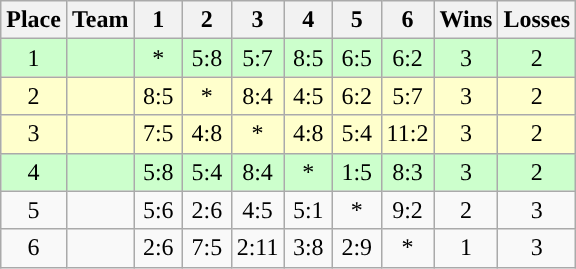<table class="wikitable" style="text-align:center;">
<tr>
<th>Place</th>
<th>Team</th>
<th width="25">1</th>
<th width="25">2</th>
<th width="25">3</th>
<th width="25">4</th>
<th width="25">5</th>
<th width="25">6</th>
<th>Wins</th>
<th>Losses</th>
</tr>
<tr bgcolor=#cfc>
<td>1</td>
<td align=left></td>
<td>*</td>
<td>5:8</td>
<td>5:7</td>
<td>8:5</td>
<td>6:5</td>
<td>6:2</td>
<td>3</td>
<td>2</td>
</tr>
<tr bgcolor=#ffc>
<td>2</td>
<td align=left></td>
<td>8:5</td>
<td>*</td>
<td>8:4</td>
<td>4:5</td>
<td>6:2</td>
<td>5:7</td>
<td>3</td>
<td>2</td>
</tr>
<tr bgcolor=#ffc>
<td>3</td>
<td align=left></td>
<td>7:5</td>
<td>4:8</td>
<td>*</td>
<td>4:8</td>
<td>5:4</td>
<td>11:2</td>
<td>3</td>
<td>2</td>
</tr>
<tr bgcolor=#cfc>
<td>4</td>
<td align=left></td>
<td>5:8</td>
<td>5:4</td>
<td>8:4</td>
<td>*</td>
<td>1:5</td>
<td>8:3</td>
<td>3</td>
<td>2</td>
</tr>
<tr>
<td>5</td>
<td align=left></td>
<td>5:6</td>
<td>2:6</td>
<td>4:5</td>
<td>5:1</td>
<td>*</td>
<td>9:2</td>
<td>2</td>
<td>3</td>
</tr>
<tr>
<td>6</td>
<td align=left></td>
<td>2:6</td>
<td>7:5</td>
<td>2:11</td>
<td>3:8</td>
<td>2:9</td>
<td>*</td>
<td>1</td>
<td>3</td>
</tr>
</table>
